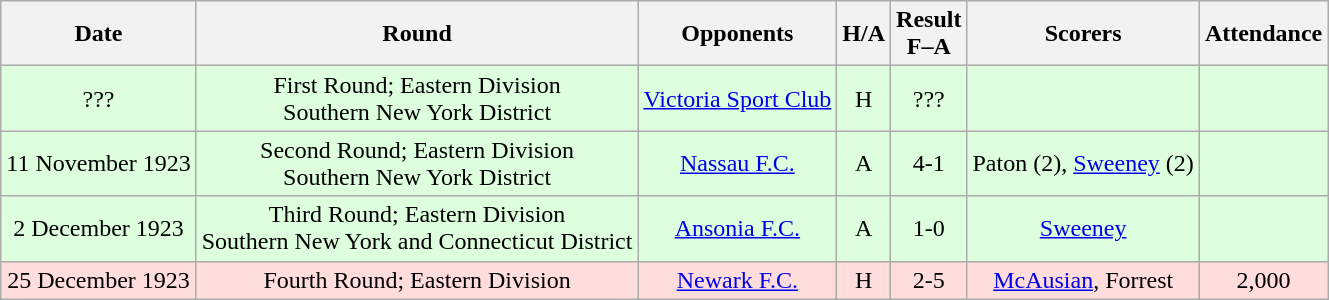<table class="wikitable" style="text-align:center">
<tr>
<th>Date</th>
<th>Round</th>
<th>Opponents</th>
<th>H/A</th>
<th>Result<br>F–A</th>
<th>Scorers</th>
<th>Attendance</th>
</tr>
<tr bgcolor="#ddffdd">
<td>???</td>
<td>First Round; Eastern Division<br>Southern New York District</td>
<td><a href='#'>Victoria Sport Club</a></td>
<td>H</td>
<td>???</td>
<td></td>
<td></td>
</tr>
<tr bgcolor="#ddffdd">
<td>11 November 1923</td>
<td>Second Round; Eastern Division<br>Southern New York District</td>
<td><a href='#'>Nassau F.C.</a></td>
<td>A</td>
<td>4-1</td>
<td>Paton (2), <a href='#'>Sweeney</a> (2)</td>
<td></td>
</tr>
<tr bgcolor="#ddffdd">
<td>2 December 1923</td>
<td>Third Round; Eastern Division<br>Southern New York and Connecticut District</td>
<td><a href='#'>Ansonia F.C.</a></td>
<td>A</td>
<td>1-0</td>
<td><a href='#'>Sweeney</a></td>
<td></td>
</tr>
<tr bgcolor="#ffdddd">
<td>25 December 1923</td>
<td>Fourth Round; Eastern Division</td>
<td><a href='#'>Newark F.C.</a></td>
<td>H</td>
<td>2-5</td>
<td><a href='#'>McAusian</a>, Forrest</td>
<td>2,000</td>
</tr>
</table>
